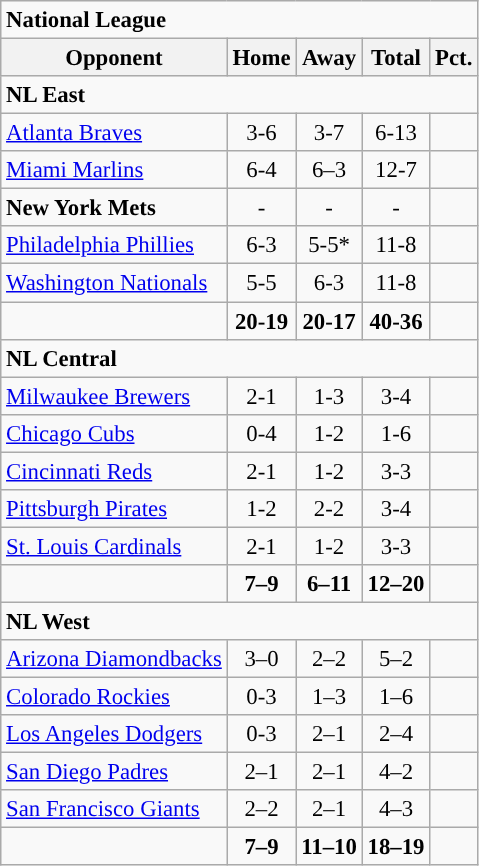<table class="wikitable" style="font-size: 95%; text-align: center">
<tr>
<td colspan="7" style="text-align:left; "><strong>National League</strong></td>
</tr>
<tr>
<th>Opponent</th>
<th>Home</th>
<th>Away</th>
<th>Total</th>
<th>Pct.</th>
</tr>
<tr>
<td colspan="7" style="text-align:left; "><strong>NL East</strong></td>
</tr>
<tr>
<td style="text-align:left"><a href='#'>Atlanta Braves</a></td>
<td>3-6</td>
<td>3-7</td>
<td>6-13</td>
<td></td>
</tr>
<tr>
<td style="text-align:left"><a href='#'>Miami Marlins</a></td>
<td>6-4</td>
<td>6–3</td>
<td>12-7</td>
<td></td>
</tr>
<tr>
<td style="text-align:left"><strong>New York Mets</strong></td>
<td>-</td>
<td>-</td>
<td>-</td>
<td></td>
</tr>
<tr>
<td style="text-align:left"><a href='#'>Philadelphia Phillies</a></td>
<td>6-3</td>
<td>5-5*</td>
<td>11-8</td>
<td></td>
</tr>
<tr>
<td style="text-align:left"><a href='#'>Washington Nationals</a></td>
<td>5-5</td>
<td>6-3</td>
<td>11-8</td>
<td></td>
</tr>
<tr style="font-weight:bold">
<td></td>
<td>20-19</td>
<td>20-17</td>
<td>40-36</td>
<td></td>
</tr>
<tr>
<td colspan="7" style="text-align:left; "><strong>NL Central</strong></td>
</tr>
<tr>
<td style="text-align:left"><a href='#'>Milwaukee Brewers</a></td>
<td>2-1</td>
<td>1-3</td>
<td>3-4</td>
<td></td>
</tr>
<tr>
<td style="text-align:left"><a href='#'>Chicago Cubs</a></td>
<td>0-4</td>
<td>1-2</td>
<td>1-6</td>
<td></td>
</tr>
<tr>
<td style="text-align:left"><a href='#'>Cincinnati Reds</a></td>
<td>2-1</td>
<td>1-2</td>
<td>3-3</td>
<td></td>
</tr>
<tr>
<td style="text-align:left"><a href='#'>Pittsburgh Pirates</a></td>
<td>1-2</td>
<td>2-2</td>
<td>3-4</td>
<td></td>
</tr>
<tr>
<td style="text-align:left"><a href='#'>St. Louis Cardinals</a></td>
<td>2-1</td>
<td>1-2</td>
<td>3-3</td>
<td></td>
</tr>
<tr style="font-weight:bold">
<td></td>
<td>7–9</td>
<td>6–11</td>
<td>12–20</td>
<td></td>
</tr>
<tr>
<td colspan="7" style="text-align:left; "><strong>NL West</strong></td>
</tr>
<tr>
<td style="text-align:left"><a href='#'>Arizona Diamondbacks</a></td>
<td>3–0</td>
<td>2–2</td>
<td>5–2</td>
<td></td>
</tr>
<tr>
<td style="text-align:left"><a href='#'>Colorado Rockies</a></td>
<td>0-3</td>
<td>1–3</td>
<td>1–6</td>
<td></td>
</tr>
<tr>
<td style="text-align:left"><a href='#'>Los Angeles Dodgers</a></td>
<td>0-3</td>
<td>2–1</td>
<td>2–4</td>
<td></td>
</tr>
<tr>
<td style="text-align:left"><a href='#'>San Diego Padres</a></td>
<td>2–1</td>
<td>2–1</td>
<td>4–2</td>
<td></td>
</tr>
<tr>
<td style="text-align:left"><a href='#'>San Francisco Giants</a></td>
<td>2–2</td>
<td>2–1</td>
<td>4–3</td>
<td></td>
</tr>
<tr style="font-weight:bold">
<td></td>
<td>7–9</td>
<td>11–10</td>
<td>18–19</td>
<td></td>
</tr>
</table>
